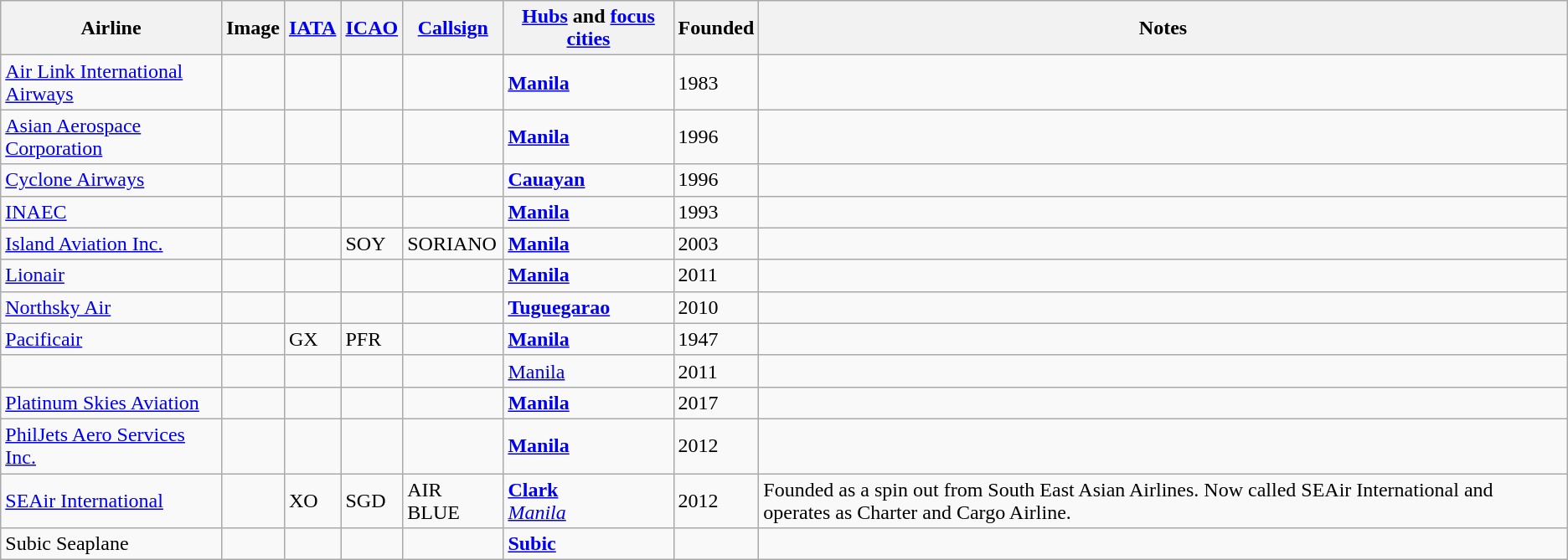<table class="wikitable" style="border: 0; cellpadding: 2; cellspacing: 3;">
<tr style="vertical-align:middle;">
<th>Airline</th>
<th>Image</th>
<th><a href='#'>IATA</a></th>
<th><a href='#'>ICAO</a></th>
<th><a href='#'>Callsign</a></th>
<th><a href='#'>Hubs</a> and <a href='#'>focus cities</a></th>
<th>Founded</th>
<th>Notes</th>
</tr>
<tr>
<td><a href='#'>Air Link International Airways</a></td>
<td></td>
<td></td>
<td></td>
<td></td>
<td><strong><a href='#'>Manila</a></strong></td>
<td>1983</td>
<td></td>
</tr>
<tr>
<td><a href='#'>Asian Aerospace Corporation</a></td>
<td></td>
<td></td>
<td></td>
<td></td>
<td><strong><a href='#'>Manila</a></strong></td>
<td>1996</td>
<td></td>
</tr>
<tr>
<td><a href='#'>Cyclone Airways</a></td>
<td></td>
<td></td>
<td></td>
<td></td>
<td><strong><a href='#'>Cauayan</a></strong></td>
<td>1996</td>
<td></td>
</tr>
<tr>
<td><a href='#'>INAEC</a></td>
<td></td>
<td></td>
<td></td>
<td></td>
<td><strong><a href='#'>Manila</a></strong></td>
<td>1993</td>
<td></td>
</tr>
<tr>
<td><a href='#'>Island Aviation Inc.</a></td>
<td></td>
<td></td>
<td>SOY</td>
<td>SORIANO</td>
<td><strong><a href='#'>Manila</a></strong></td>
<td>2003</td>
<td></td>
</tr>
<tr>
<td><a href='#'>Lionair</a></td>
<td></td>
<td></td>
<td></td>
<td></td>
<td><strong><a href='#'>Manila</a></strong></td>
<td>2011</td>
<td></td>
</tr>
<tr>
<td><a href='#'>Northsky Air</a></td>
<td></td>
<td></td>
<td></td>
<td></td>
<td><strong><a href='#'>Tuguegarao</a></strong></td>
<td>2010</td>
<td></td>
</tr>
<tr>
<td><a href='#'>Pacificair</a></td>
<td></td>
<td>GX</td>
<td>PFR</td>
<td></td>
<td><strong><a href='#'>Manila</a></strong></td>
<td>1947</td>
<td></td>
</tr>
<tr>
<td></td>
<td></td>
<td></td>
<td></td>
<td></td>
<td><a href='#'>Manila</a></td>
<td>2011</td>
<td></td>
</tr>
<tr>
<td><a href='#'>Platinum Skies Aviation</a></td>
<td></td>
<td></td>
<td></td>
<td></td>
<td><strong><a href='#'>Manila</a></strong></td>
<td>2017</td>
<td></td>
</tr>
<tr>
<td><a href='#'>PhilJets Aero Services Inc.</a></td>
<td></td>
<td></td>
<td></td>
<td></td>
<td><strong><a href='#'>Manila</a></strong></td>
<td>2012</td>
<td></td>
</tr>
<tr>
<td><a href='#'>SEAir International</a></td>
<td></td>
<td>XO</td>
<td>SGD</td>
<td>AIR BLUE</td>
<td><strong><a href='#'>Clark</a></strong><br><em><a href='#'>Manila</a></em></td>
<td>2012</td>
<td>Founded as a spin out from South East Asian Airlines. Now called SEAir International and operates as Charter and Cargo Airline.</td>
</tr>
<tr>
<td>Subic Seaplane</td>
<td></td>
<td></td>
<td></td>
<td></td>
<td><strong><a href='#'>Subic</a></strong></td>
<td></td>
<td></td>
</tr>
</table>
